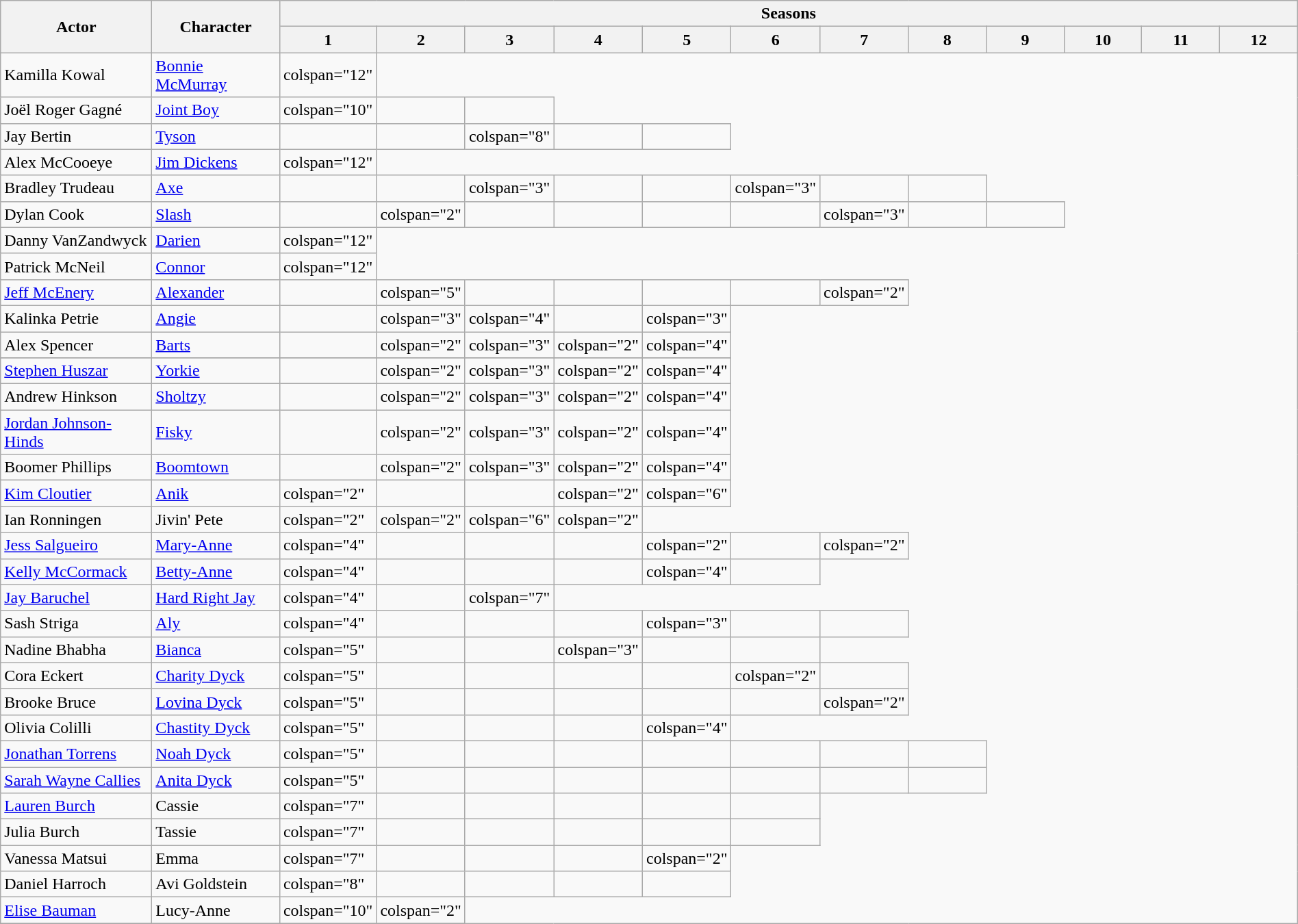<table class="wikitable plainrowheaders" style="width:100%">
<tr>
<th scope="col" rowspan="2" style="width:fit-content">Actor</th>
<th scope="col" rowspan="2" style="width:fit-content">Character</th>
<th scope="col" colspan="12">Seasons</th>
</tr>
<tr>
<th scope="col" style="width:6%;">1</th>
<th scope="col" style="width:6%;">2</th>
<th scope="col" style="width:6%;">3</th>
<th scope="col" style="width:6%;">4</th>
<th scope="col" style="width:6%;">5</th>
<th scope="col" style="width:6%;">6</th>
<th scope="col" style="width:6%;">7</th>
<th scope="col" style="width:6%;">8</th>
<th scope="col" style="width:6%;">9</th>
<th scope="col" style="width:6%;">10</th>
<th scope="col" style="width:6%;">11</th>
<th scope="col" style="width:6%;">12</th>
</tr>
<tr>
<td>Kamilla Kowal</td>
<td><a href='#'>Bonnie McMurray</a></td>
<td>colspan="12" </td>
</tr>
<tr>
<td>Joël Roger Gagné</td>
<td><a href='#'>Joint Boy</a></td>
<td>colspan="10" </td>
<td></td>
<td></td>
</tr>
<tr>
<td>Jay Bertin</td>
<td><a href='#'>Tyson</a></td>
<td></td>
<td></td>
<td>colspan="8" </td>
<td></td>
<td></td>
</tr>
<tr>
<td>Alex McCooeye</td>
<td><a href='#'>Jim Dickens</a></td>
<td>colspan="12" </td>
</tr>
<tr>
<td>Bradley Trudeau</td>
<td><a href='#'>Axe</a></td>
<td></td>
<td></td>
<td>colspan="3" </td>
<td></td>
<td></td>
<td>colspan="3" </td>
<td></td>
<td></td>
</tr>
<tr>
<td>Dylan Cook</td>
<td><a href='#'>Slash</a></td>
<td></td>
<td>colspan="2" </td>
<td></td>
<td></td>
<td></td>
<td></td>
<td>colspan="3" </td>
<td></td>
<td></td>
</tr>
<tr>
<td>Danny VanZandwyck</td>
<td><a href='#'>Darien</a></td>
<td>colspan="12" </td>
</tr>
<tr>
<td>Patrick McNeil</td>
<td><a href='#'>Connor</a></td>
<td>colspan="12" </td>
</tr>
<tr>
<td><a href='#'>Jeff McEnery</a></td>
<td><a href='#'>Alexander</a></td>
<td></td>
<td>colspan="5" </td>
<td></td>
<td></td>
<td></td>
<td></td>
<td>colspan="2" </td>
</tr>
<tr>
<td>Kalinka Petrie</td>
<td><a href='#'>Angie</a></td>
<td></td>
<td>colspan="3" </td>
<td>colspan="4" </td>
<td></td>
<td>colspan="3" </td>
</tr>
<tr>
<td>Alex Spencer</td>
<td><a href='#'>Barts</a></td>
<td></td>
<td>colspan="2" </td>
<td>colspan="3" </td>
<td>colspan="2" </td>
<td>colspan="4" </td>
</tr>
<tr>
</tr>
<tr>
<td><a href='#'>Stephen Huszar</a></td>
<td><a href='#'>Yorkie</a></td>
<td></td>
<td>colspan="2" </td>
<td>colspan="3" </td>
<td>colspan="2" </td>
<td>colspan="4" </td>
</tr>
<tr>
<td>Andrew Hinkson</td>
<td><a href='#'>Sholtzy</a></td>
<td></td>
<td>colspan="2" </td>
<td>colspan="3" </td>
<td>colspan="2" </td>
<td>colspan="4" </td>
</tr>
<tr>
<td><a href='#'>Jordan Johnson-Hinds</a></td>
<td><a href='#'>Fisky</a></td>
<td></td>
<td>colspan="2" </td>
<td>colspan="3" </td>
<td>colspan="2" </td>
<td>colspan="4" </td>
</tr>
<tr>
<td>Boomer Phillips</td>
<td><a href='#'>Boomtown</a></td>
<td></td>
<td>colspan="2" </td>
<td>colspan="3" </td>
<td>colspan="2" </td>
<td>colspan="4" </td>
</tr>
<tr>
<td><a href='#'>Kim Cloutier</a></td>
<td><a href='#'>Anik</a></td>
<td>colspan="2" </td>
<td></td>
<td></td>
<td>colspan="2" </td>
<td>colspan="6" </td>
</tr>
<tr>
<td>Ian Ronningen</td>
<td>Jivin' Pete</td>
<td>colspan="2" </td>
<td>colspan="2" </td>
<td>colspan="6" </td>
<td>colspan="2" </td>
</tr>
<tr>
<td><a href='#'>Jess Salgueiro</a></td>
<td><a href='#'>Mary-Anne</a></td>
<td>colspan="4" </td>
<td></td>
<td></td>
<td></td>
<td>colspan="2" </td>
<td></td>
<td>colspan="2" </td>
</tr>
<tr>
<td><a href='#'>Kelly McCormack</a></td>
<td><a href='#'>Betty-Anne</a></td>
<td>colspan="4" </td>
<td></td>
<td></td>
<td></td>
<td>colspan="4" </td>
<td></td>
</tr>
<tr>
<td><a href='#'>Jay Baruchel</a></td>
<td><a href='#'>Hard Right Jay</a></td>
<td>colspan="4" </td>
<td></td>
<td>colspan="7" </td>
</tr>
<tr>
<td>Sash Striga</td>
<td><a href='#'>Aly</a></td>
<td>colspan="4" </td>
<td></td>
<td></td>
<td></td>
<td>colspan="3" </td>
<td></td>
<td></td>
</tr>
<tr>
<td>Nadine Bhabha</td>
<td><a href='#'>Bianca</a></td>
<td>colspan="5" </td>
<td></td>
<td></td>
<td>colspan="3" </td>
<td></td>
<td></td>
</tr>
<tr>
<td>Cora Eckert</td>
<td><a href='#'>Charity Dyck</a></td>
<td>colspan="5" </td>
<td></td>
<td></td>
<td></td>
<td></td>
<td>colspan="2" </td>
<td></td>
</tr>
<tr>
<td>Brooke Bruce</td>
<td><a href='#'>Lovina Dyck</a></td>
<td>colspan="5" </td>
<td></td>
<td></td>
<td></td>
<td></td>
<td></td>
<td>colspan="2" </td>
</tr>
<tr>
<td>Olivia Colilli</td>
<td><a href='#'>Chastity Dyck</a></td>
<td>colspan="5" </td>
<td></td>
<td></td>
<td></td>
<td>colspan="4" </td>
</tr>
<tr>
<td><a href='#'>Jonathan Torrens</a></td>
<td><a href='#'>Noah Dyck</a></td>
<td>colspan="5" </td>
<td></td>
<td></td>
<td></td>
<td></td>
<td></td>
<td></td>
<td></td>
</tr>
<tr>
<td><a href='#'>Sarah Wayne Callies</a></td>
<td><a href='#'>Anita Dyck</a></td>
<td>colspan="5" </td>
<td></td>
<td></td>
<td></td>
<td></td>
<td></td>
<td></td>
<td></td>
</tr>
<tr>
<td><a href='#'>Lauren Burch</a></td>
<td>Cassie</td>
<td>colspan="7" </td>
<td></td>
<td></td>
<td></td>
<td></td>
<td></td>
</tr>
<tr>
<td>Julia Burch</td>
<td>Tassie</td>
<td>colspan="7" </td>
<td></td>
<td></td>
<td></td>
<td></td>
<td></td>
</tr>
<tr>
<td>Vanessa Matsui</td>
<td>Emma</td>
<td>colspan="7" </td>
<td></td>
<td></td>
<td></td>
<td>colspan="2" </td>
</tr>
<tr>
<td>Daniel Harroch</td>
<td>Avi Goldstein</td>
<td>colspan="8" </td>
<td></td>
<td></td>
<td></td>
<td></td>
</tr>
<tr>
<td><a href='#'>Elise Bauman</a></td>
<td>Lucy-Anne</td>
<td>colspan="10" </td>
<td>colspan="2" </td>
</tr>
<tr>
</tr>
</table>
